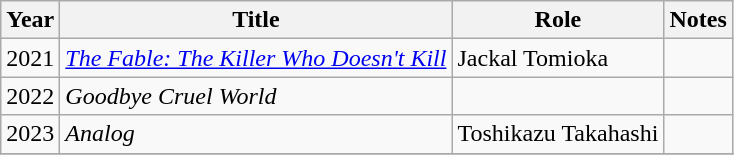<table class="wikitable">
<tr>
<th>Year</th>
<th>Title</th>
<th>Role</th>
<th>Notes</th>
</tr>
<tr>
<td>2021</td>
<td><em><a href='#'>The Fable: The Killer Who Doesn't Kill</a></em></td>
<td>Jackal Tomioka</td>
<td></td>
</tr>
<tr>
<td>2022</td>
<td><em>Goodbye Cruel World</em></td>
<td></td>
<td></td>
</tr>
<tr>
<td>2023</td>
<td><em>Analog</em></td>
<td>Toshikazu Takahashi</td>
<td></td>
</tr>
<tr>
</tr>
</table>
